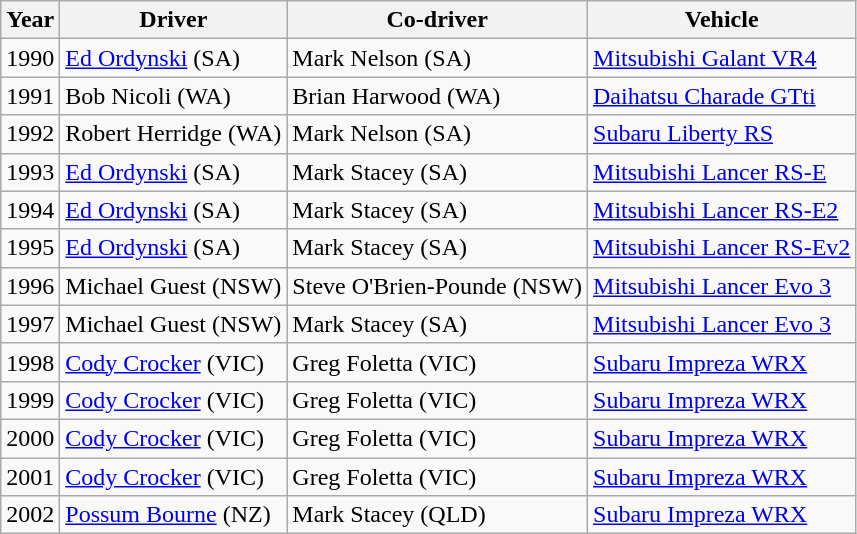<table class="wikitable">
<tr>
<th>Year</th>
<th>Driver</th>
<th>Co-driver</th>
<th>Vehicle</th>
</tr>
<tr>
<td>1990</td>
<td><a href='#'>Ed Ordynski</a> (SA)</td>
<td>Mark Nelson (SA)</td>
<td><a href='#'>Mitsubishi Galant VR4</a></td>
</tr>
<tr>
<td>1991</td>
<td>Bob Nicoli (WA)</td>
<td>Brian Harwood (WA)</td>
<td><a href='#'>Daihatsu Charade GTti</a></td>
</tr>
<tr>
<td>1992</td>
<td>Robert Herridge (WA)</td>
<td>Mark Nelson (SA)</td>
<td><a href='#'>Subaru Liberty RS</a></td>
</tr>
<tr>
<td>1993</td>
<td><a href='#'>Ed Ordynski</a> (SA)</td>
<td>Mark Stacey (SA)</td>
<td><a href='#'>Mitsubishi Lancer RS-E</a></td>
</tr>
<tr>
<td>1994</td>
<td><a href='#'>Ed Ordynski</a> (SA)</td>
<td>Mark Stacey (SA)</td>
<td><a href='#'>Mitsubishi Lancer RS-E2</a></td>
</tr>
<tr>
<td>1995</td>
<td><a href='#'>Ed Ordynski</a> (SA)</td>
<td>Mark Stacey (SA)</td>
<td><a href='#'>Mitsubishi Lancer RS-Ev2</a></td>
</tr>
<tr>
<td>1996</td>
<td>Michael Guest (NSW)</td>
<td>Steve O'Brien-Pounde (NSW)</td>
<td><a href='#'>Mitsubishi Lancer Evo 3</a></td>
</tr>
<tr>
<td>1997</td>
<td>Michael Guest (NSW)</td>
<td>Mark Stacey (SA)</td>
<td><a href='#'>Mitsubishi Lancer Evo 3</a></td>
</tr>
<tr>
<td>1998</td>
<td><a href='#'>Cody Crocker</a> (VIC)</td>
<td>Greg Foletta (VIC)</td>
<td><a href='#'>Subaru Impreza WRX</a></td>
</tr>
<tr>
<td>1999</td>
<td><a href='#'>Cody Crocker</a> (VIC)</td>
<td>Greg Foletta (VIC)</td>
<td><a href='#'>Subaru Impreza WRX</a></td>
</tr>
<tr>
<td>2000</td>
<td><a href='#'>Cody Crocker</a> (VIC)</td>
<td>Greg Foletta (VIC)</td>
<td><a href='#'>Subaru Impreza WRX</a></td>
</tr>
<tr>
<td>2001</td>
<td><a href='#'>Cody Crocker</a> (VIC)</td>
<td>Greg Foletta (VIC)</td>
<td><a href='#'>Subaru Impreza WRX</a></td>
</tr>
<tr>
<td>2002</td>
<td><a href='#'>Possum Bourne</a> (NZ)</td>
<td>Mark Stacey (QLD)</td>
<td><a href='#'>Subaru Impreza WRX</a></td>
</tr>
</table>
